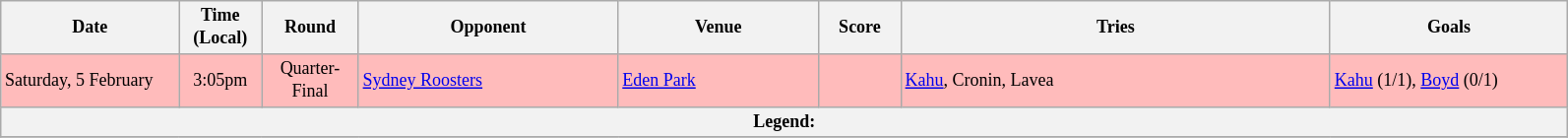<table class="wikitable" style="font-size:75%;">
<tr>
<th width="115">Date</th>
<th width="50">Time (Local)</th>
<th width="60">Round</th>
<th width="170">Opponent</th>
<th width="130">Venue</th>
<th width="50">Score</th>
<th width="285">Tries</th>
<th width="155">Goals</th>
</tr>
<tr bgcolor= #FFBBBB>
<td>Saturday, 5 February</td>
<td style="text-align:center;">3:05pm</td>
<td style="text-align:center;">Quarter-Final</td>
<td> <a href='#'>Sydney Roosters</a></td>
<td><a href='#'>Eden Park</a></td>
<td style="text-align:center;"></td>
<td><a href='#'>Kahu</a>, Cronin, Lavea</td>
<td><a href='#'>Kahu</a> (1/1), <a href='#'>Boyd</a> (0/1)</td>
</tr>
<tr>
<th colspan="8">Legend:   </th>
</tr>
<tr>
</tr>
</table>
